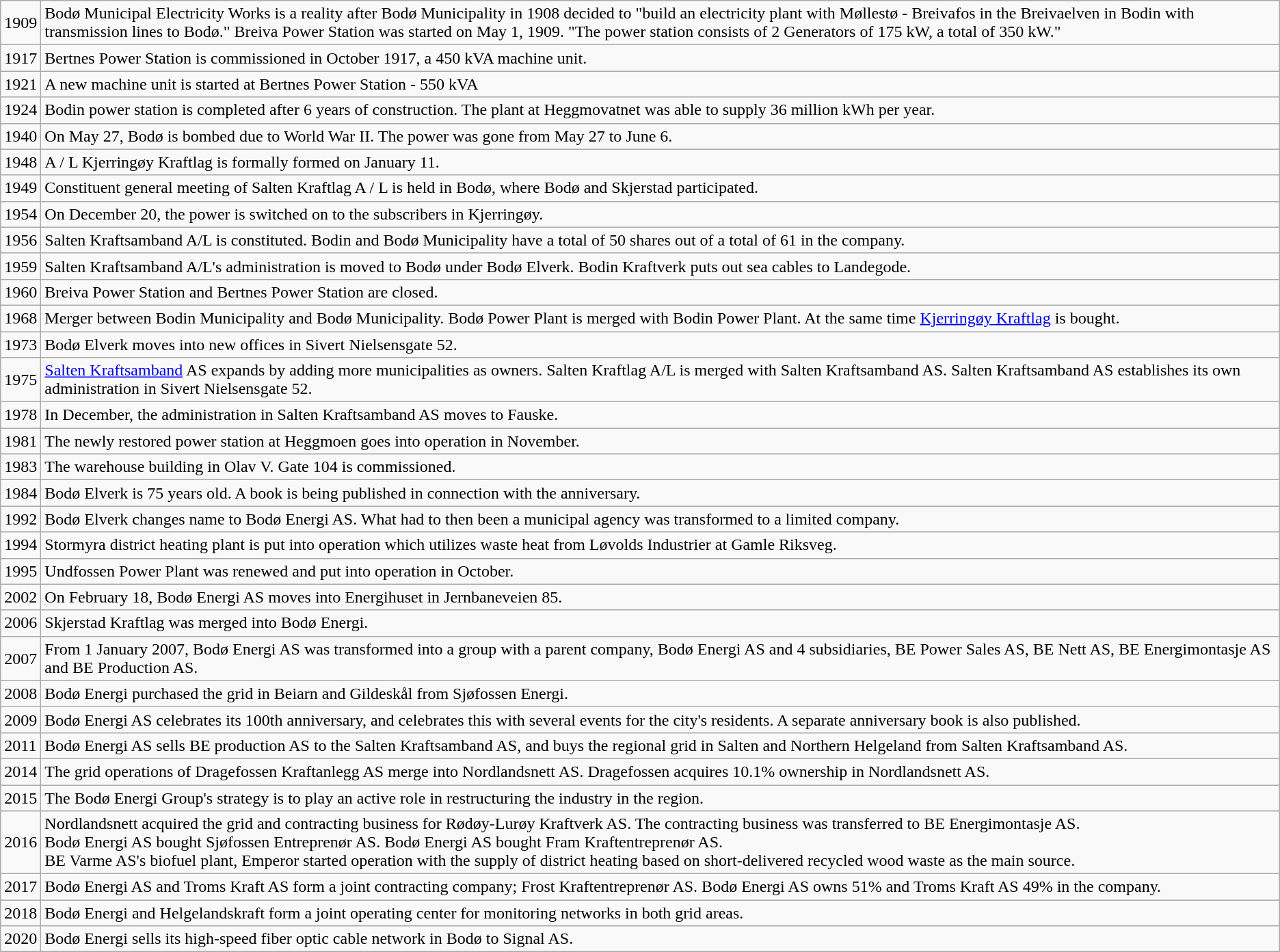<table class="wikitable">
<tr>
<td>1909</td>
<td>Bodø Municipal Electricity Works is a reality after Bodø Municipality in 1908 decided to "build an electricity plant with Møllestø - Breivafos in the Breivaelven in Bodin with transmission lines to Bodø." Breiva Power Station was started on May 1, 1909. "The power station consists of 2 Generators of 175 kW, a total of 350 kW."</td>
</tr>
<tr>
<td>1917</td>
<td>Bertnes Power Station is commissioned in October 1917, a 450 kVA machine unit.</td>
</tr>
<tr>
<td>1921</td>
<td>A new machine unit is started at Bertnes Power Station - 550 kVA</td>
</tr>
<tr>
<td>1924</td>
<td>Bodin power station is completed after 6 years of construction. The plant at Heggmovatnet was able to supply 36 million kWh per year.</td>
</tr>
<tr>
<td>1940</td>
<td>On May 27, Bodø is bombed due to World War II. The power was gone from May 27 to June 6.</td>
</tr>
<tr>
<td>1948</td>
<td>A / L Kjerringøy Kraftlag is formally formed on January 11.</td>
</tr>
<tr>
<td>1949</td>
<td>Constituent general meeting of Salten Kraftlag A / L is held in Bodø, where Bodø and Skjerstad participated.</td>
</tr>
<tr>
<td>1954</td>
<td>On December 20, the power is switched on to the subscribers in Kjerringøy.</td>
</tr>
<tr>
<td>1956</td>
<td>Salten Kraftsamband A/L is constituted. Bodin and Bodø Municipality have a total of 50 shares out of a total of 61 in the company.</td>
</tr>
<tr>
<td>1959</td>
<td>Salten Kraftsamband A/L's administration is moved to Bodø under Bodø Elverk. Bodin Kraftverk puts out sea cables to Landegode.</td>
</tr>
<tr>
<td>1960</td>
<td>Breiva Power Station and Bertnes Power Station are closed.</td>
</tr>
<tr>
<td>1968</td>
<td>Merger between Bodin Municipality and Bodø Municipality. Bodø Power Plant is merged with Bodin Power Plant. At the same time <a href='#'>Kjerringøy Kraftlag</a> is bought.</td>
</tr>
<tr>
<td>1973</td>
<td>Bodø Elverk moves into new offices in Sivert Nielsensgate 52.</td>
</tr>
<tr>
<td>1975</td>
<td><a href='#'>Salten Kraftsamband</a> AS expands by adding more municipalities as owners. Salten Kraftlag A/L is merged with Salten Kraftsamband AS. Salten Kraftsamband AS establishes its own administration in Sivert Nielsensgate 52.</td>
</tr>
<tr>
<td>1978</td>
<td>In December, the administration in Salten Kraftsamband AS moves to Fauske.</td>
</tr>
<tr>
<td>1981</td>
<td>The newly restored power station at Heggmoen goes into operation in November.</td>
</tr>
<tr>
<td>1983</td>
<td>The warehouse building in Olav V. Gate 104 is commissioned.</td>
</tr>
<tr>
<td>1984</td>
<td>Bodø Elverk is 75 years old. A book is being published in connection with the anniversary.</td>
</tr>
<tr>
<td>1992</td>
<td>Bodø Elverk changes name to Bodø Energi AS. What had to then been a municipal agency was transformed to a limited company.</td>
</tr>
<tr>
<td>1994</td>
<td>Stormyra district heating plant is put into operation which utilizes waste heat from Løvolds Industrier at Gamle Riksveg.</td>
</tr>
<tr>
<td>1995</td>
<td>Undfossen Power Plant was renewed and put into operation in October.</td>
</tr>
<tr>
<td>2002</td>
<td>On February 18, Bodø Energi AS moves into Energihuset in Jernbaneveien 85.</td>
</tr>
<tr>
<td>2006</td>
<td>Skjerstad Kraftlag was merged into Bodø Energi.</td>
</tr>
<tr>
<td>2007</td>
<td>From 1 January 2007, Bodø Energi AS was transformed into a group with a parent company, Bodø Energi AS and 4 subsidiaries, BE Power Sales AS, BE Nett AS, BE Energimontasje AS and BE Production AS.</td>
</tr>
<tr>
<td>2008</td>
<td>Bodø Energi purchased the grid in Beiarn and Gildeskål from Sjøfossen Energi.</td>
</tr>
<tr>
<td>2009</td>
<td>Bodø Energi AS celebrates its 100th anniversary, and celebrates this with several events for the city's residents. A separate anniversary book is also published.</td>
</tr>
<tr>
<td>2011</td>
<td>Bodø Energi AS sells BE production AS to the Salten Kraftsamband AS, and buys the regional grid in Salten and Northern Helgeland from Salten Kraftsamband AS.</td>
</tr>
<tr>
<td>2014</td>
<td>The grid operations of Dragefossen Kraftanlegg AS merge into Nordlandsnett AS. Dragefossen acquires 10.1% ownership in Nordlandsnett AS.</td>
</tr>
<tr>
<td>2015</td>
<td>The Bodø Energi Group's strategy is to play an active role in restructuring the industry in the region.</td>
</tr>
<tr>
<td>2016</td>
<td>Nordlandsnett acquired the grid and contracting business for Rødøy-Lurøy Kraftverk AS. The contracting business was transferred to BE Energimontasje AS.<br>Bodø Energi AS bought Sjøfossen Entreprenør AS.
Bodø Energi AS bought Fram Kraftentreprenør AS.<br>BE Varme AS's biofuel plant, Emperor started operation with the supply of district heating based on short-delivered recycled wood waste as the main source.</td>
</tr>
<tr>
<td>2017</td>
<td>Bodø Energi AS and Troms Kraft AS form a joint contracting company; Frost Kraftentreprenør AS. Bodø Energi AS owns 51% and Troms Kraft AS 49% in the company.</td>
</tr>
<tr>
<td>2018</td>
<td>Bodø Energi and Helgelandskraft form a joint operating center for monitoring networks in both grid areas.</td>
</tr>
<tr>
<td>2020</td>
<td>Bodø Energi sells its high-speed fiber optic cable network in Bodø to Signal AS.</td>
</tr>
</table>
